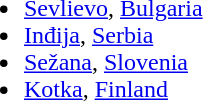<table cellpadding="10">
<tr style="vertical-align:top;">
<td><br><ul><li>  <a href='#'>Sevlievo</a>, <a href='#'>Bulgaria</a></li><li> <a href='#'>Inđija</a>, <a href='#'>Serbia</a></li><li> <a href='#'>Sežana</a>, <a href='#'>Slovenia</a></li><li> <a href='#'>Kotka</a>, <a href='#'>Finland</a></li></ul></td>
</tr>
</table>
